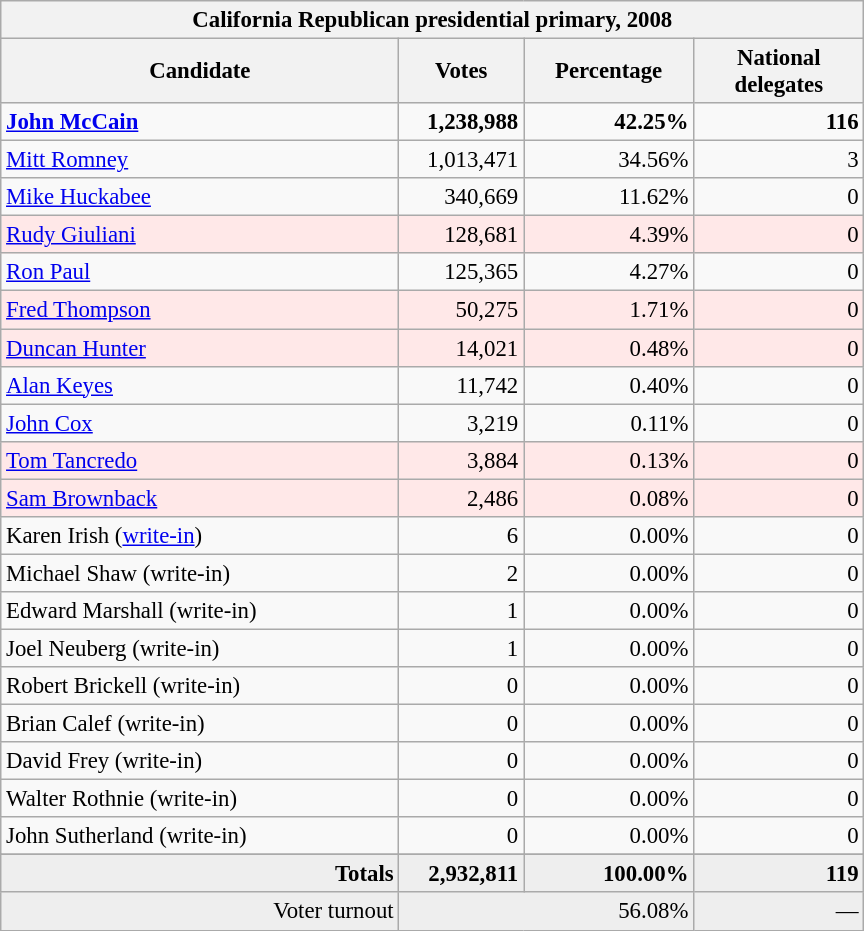<table class="wikitable" style="font-size: 95%;">
<tr>
<th colspan="4">California Republican presidential primary, 2008</th>
</tr>
<tr>
<th style="width: 17em">Candidate</th>
<th style="width: 5em">Votes</th>
<th style="width: 7em">Percentage</th>
<th style="width: 7em">National delegates</th>
</tr>
<tr>
<td><strong><a href='#'>John McCain</a></strong></td>
<td align="right"><strong>1,238,988</strong></td>
<td align="right"><strong>42.25%</strong></td>
<td align="right"><strong>116</strong></td>
</tr>
<tr>
<td><a href='#'>Mitt Romney</a></td>
<td align="right">1,013,471</td>
<td align="right">34.56%</td>
<td align="right">3</td>
</tr>
<tr>
<td><a href='#'>Mike Huckabee</a></td>
<td align="right">340,669</td>
<td align="right">11.62%</td>
<td align="right">0</td>
</tr>
<tr bgcolor=#FFE8E8>
<td><a href='#'>Rudy Giuliani</a></td>
<td align="right">128,681</td>
<td align="right">4.39%</td>
<td align="right">0</td>
</tr>
<tr>
<td><a href='#'>Ron Paul</a></td>
<td align="right">125,365</td>
<td align="right">4.27%</td>
<td align="right">0</td>
</tr>
<tr bgcolor=#FFE8E8>
<td><a href='#'>Fred Thompson</a></td>
<td align="right">50,275</td>
<td align="right">1.71%</td>
<td align="right">0</td>
</tr>
<tr bgcolor=#FFE8E8>
<td><a href='#'>Duncan Hunter</a></td>
<td align="right">14,021</td>
<td align="right">0.48%</td>
<td align="right">0</td>
</tr>
<tr>
<td><a href='#'>Alan Keyes</a></td>
<td align="right">11,742</td>
<td align="right">0.40%</td>
<td align="right">0</td>
</tr>
<tr>
<td><a href='#'>John Cox</a></td>
<td align="right">3,219</td>
<td align="right">0.11%</td>
<td align="right">0</td>
</tr>
<tr bgcolor=#FFE8E8>
<td><a href='#'>Tom Tancredo</a></td>
<td align="right">3,884</td>
<td align="right">0.13%</td>
<td align="right">0</td>
</tr>
<tr bgcolor=#FFE8E8>
<td><a href='#'>Sam Brownback</a></td>
<td align="right">2,486</td>
<td align="right">0.08%</td>
<td align="right">0</td>
</tr>
<tr>
<td>Karen Irish (<a href='#'>write-in</a>)</td>
<td align="right">6</td>
<td align="right">0.00%</td>
<td align="right">0</td>
</tr>
<tr>
<td>Michael Shaw (write-in)</td>
<td align="right">2</td>
<td align="right">0.00%</td>
<td align="right">0</td>
</tr>
<tr>
<td>Edward Marshall (write-in)</td>
<td align="right">1</td>
<td align="right">0.00%</td>
<td align="right">0</td>
</tr>
<tr>
<td>Joel Neuberg (write-in)</td>
<td align="right">1</td>
<td align="right">0.00%</td>
<td align="right">0</td>
</tr>
<tr>
<td>Robert Brickell (write-in)</td>
<td align="right">0</td>
<td align="right">0.00%</td>
<td align="right">0</td>
</tr>
<tr>
<td>Brian Calef (write-in)</td>
<td align="right">0</td>
<td align="right">0.00%</td>
<td align="right">0</td>
</tr>
<tr>
<td>David Frey (write-in)</td>
<td align="right">0</td>
<td align="right">0.00%</td>
<td align="right">0</td>
</tr>
<tr>
<td>Walter Rothnie (write-in)</td>
<td align="right">0</td>
<td align="right">0.00%</td>
<td align="right">0</td>
</tr>
<tr>
<td>John Sutherland (write-in)</td>
<td align="right">0</td>
<td align="right">0.00%</td>
<td align="right">0</td>
</tr>
<tr>
</tr>
<tr bgcolor="#EEEEEE">
<td align="right"><strong>Totals</strong></td>
<td align="right"><strong>2,932,811</strong></td>
<td align="right"><strong>100.00%</strong></td>
<td align="right"><strong>119</strong></td>
</tr>
<tr bgcolor="#EEEEEE">
<td align="right">Voter turnout</td>
<td colspan="2" align="right">56.08%</td>
<td align="right">—</td>
</tr>
</table>
